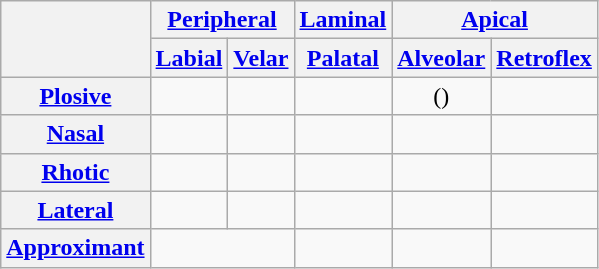<table class="wikitable" style="text-align: center;">
<tr>
<th rowspan="2"></th>
<th colspan="2"><a href='#'>Peripheral</a></th>
<th><a href='#'>Laminal</a></th>
<th colspan="2"><a href='#'>Apical</a></th>
</tr>
<tr>
<th><a href='#'>Labial</a></th>
<th><a href='#'>Velar</a></th>
<th><a href='#'>Palatal</a></th>
<th><a href='#'>Alveolar</a></th>
<th><a href='#'>Retroflex</a></th>
</tr>
<tr>
<th><a href='#'>Plosive</a></th>
<td></td>
<td></td>
<td></td>
<td>()</td>
<td></td>
</tr>
<tr>
<th><a href='#'>Nasal</a></th>
<td></td>
<td></td>
<td></td>
<td></td>
<td></td>
</tr>
<tr>
<th><a href='#'>Rhotic</a></th>
<td></td>
<td></td>
<td></td>
<td></td>
<td></td>
</tr>
<tr>
<th><a href='#'>Lateral</a></th>
<td></td>
<td></td>
<td></td>
<td></td>
<td></td>
</tr>
<tr>
<th><a href='#'>Approximant</a></th>
<td colspan="2"></td>
<td></td>
<td></td>
<td></td>
</tr>
</table>
